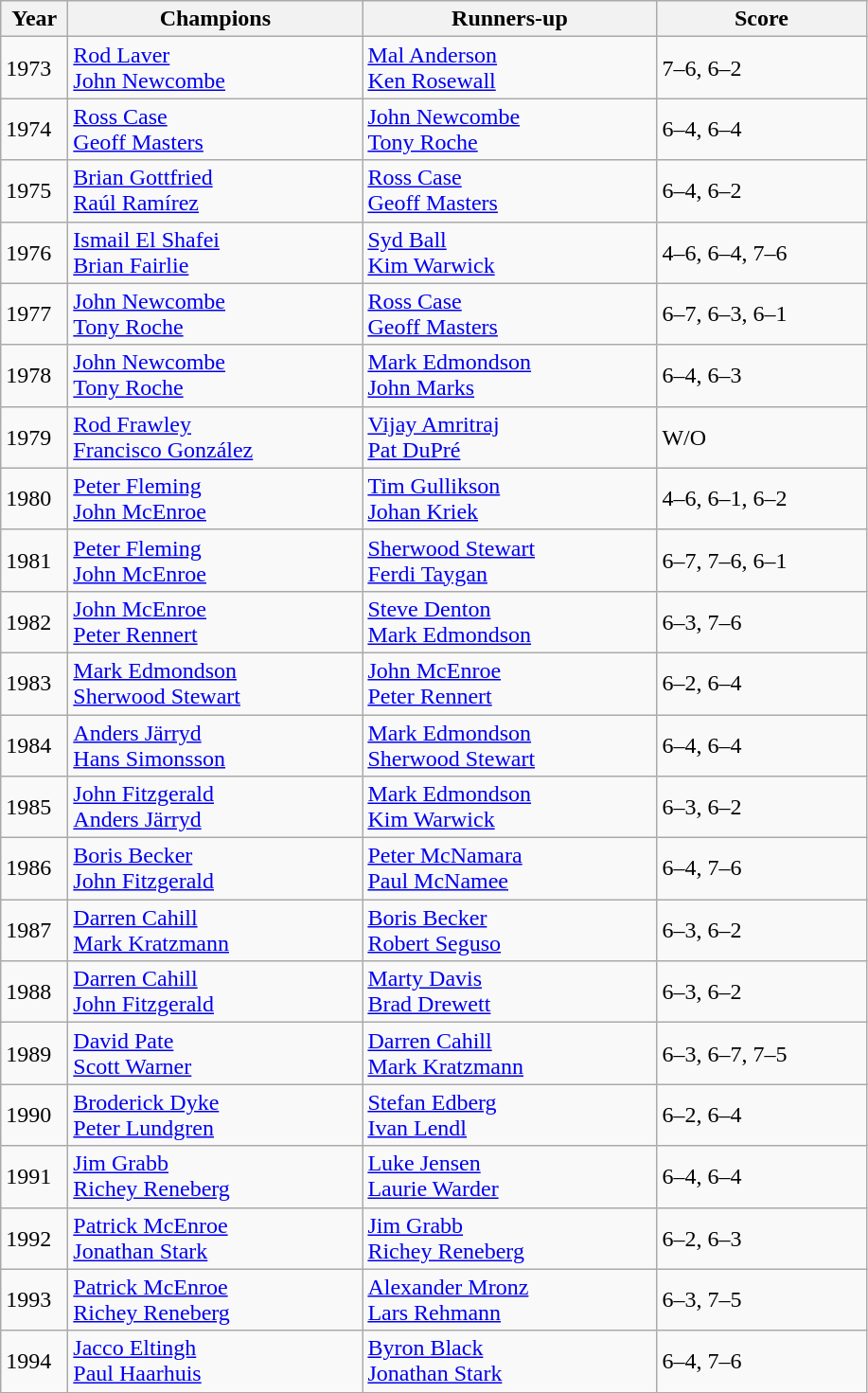<table class="wikitable">
<tr>
<th style="width:40px">Year</th>
<th style="width:200px">Champions</th>
<th style="width:200px">Runners-up</th>
<th style="width:140px">Score</th>
</tr>
<tr>
<td>1973</td>
<td> <a href='#'>Rod Laver</a><br> <a href='#'>John Newcombe</a></td>
<td> <a href='#'>Mal Anderson</a><br> <a href='#'>Ken Rosewall</a></td>
<td>7–6, 6–2</td>
</tr>
<tr>
<td>1974</td>
<td> <a href='#'>Ross Case</a><br> <a href='#'>Geoff Masters</a></td>
<td> <a href='#'>John Newcombe</a><br> <a href='#'>Tony Roche</a></td>
<td>6–4, 6–4</td>
</tr>
<tr>
<td>1975</td>
<td> <a href='#'>Brian Gottfried</a><br> <a href='#'>Raúl Ramírez</a></td>
<td> <a href='#'>Ross Case</a><br> <a href='#'>Geoff Masters</a></td>
<td>6–4, 6–2</td>
</tr>
<tr>
<td>1976</td>
<td> <a href='#'>Ismail El Shafei</a><br> <a href='#'>Brian Fairlie</a></td>
<td> <a href='#'>Syd Ball</a><br> <a href='#'>Kim Warwick</a></td>
<td>4–6, 6–4, 7–6</td>
</tr>
<tr>
<td>1977</td>
<td> <a href='#'>John Newcombe</a><br> <a href='#'>Tony Roche</a></td>
<td> <a href='#'>Ross Case</a><br> <a href='#'>Geoff Masters</a></td>
<td>6–7, 6–3, 6–1</td>
</tr>
<tr>
<td>1978</td>
<td> <a href='#'>John Newcombe</a><br> <a href='#'>Tony Roche</a></td>
<td> <a href='#'>Mark Edmondson</a><br> <a href='#'>John Marks</a></td>
<td>6–4, 6–3</td>
</tr>
<tr>
<td>1979</td>
<td> <a href='#'>Rod Frawley</a><br> <a href='#'>Francisco González</a></td>
<td> <a href='#'>Vijay Amritraj</a><br> <a href='#'>Pat DuPré</a></td>
<td>W/O</td>
</tr>
<tr>
<td>1980</td>
<td> <a href='#'>Peter Fleming</a><br> <a href='#'>John McEnroe</a></td>
<td> <a href='#'>Tim Gullikson</a><br> <a href='#'>Johan Kriek</a></td>
<td>4–6, 6–1, 6–2</td>
</tr>
<tr>
<td>1981</td>
<td> <a href='#'>Peter Fleming</a><br> <a href='#'>John McEnroe</a></td>
<td> <a href='#'>Sherwood Stewart</a><br> <a href='#'>Ferdi Taygan</a></td>
<td>6–7, 7–6, 6–1</td>
</tr>
<tr>
<td>1982</td>
<td> <a href='#'>John McEnroe</a><br> <a href='#'>Peter Rennert</a></td>
<td> <a href='#'>Steve Denton</a><br> <a href='#'>Mark Edmondson</a></td>
<td>6–3, 7–6</td>
</tr>
<tr>
<td>1983</td>
<td> <a href='#'>Mark Edmondson</a><br> <a href='#'>Sherwood Stewart</a></td>
<td> <a href='#'>John McEnroe</a><br> <a href='#'>Peter Rennert</a></td>
<td>6–2, 6–4</td>
</tr>
<tr>
<td>1984</td>
<td> <a href='#'>Anders Järryd</a><br> <a href='#'>Hans Simonsson</a></td>
<td> <a href='#'>Mark Edmondson</a><br> <a href='#'>Sherwood Stewart</a></td>
<td>6–4, 6–4</td>
</tr>
<tr>
<td>1985</td>
<td> <a href='#'>John Fitzgerald</a><br> <a href='#'>Anders Järryd</a></td>
<td> <a href='#'>Mark Edmondson</a><br> <a href='#'>Kim Warwick</a></td>
<td>6–3, 6–2</td>
</tr>
<tr>
<td>1986</td>
<td> <a href='#'>Boris Becker</a><br> <a href='#'>John Fitzgerald</a></td>
<td> <a href='#'>Peter McNamara</a><br> <a href='#'>Paul McNamee</a></td>
<td>6–4, 7–6</td>
</tr>
<tr>
<td>1987</td>
<td> <a href='#'>Darren Cahill</a><br> <a href='#'>Mark Kratzmann</a></td>
<td> <a href='#'>Boris Becker</a><br> <a href='#'>Robert Seguso</a></td>
<td>6–3, 6–2</td>
</tr>
<tr>
<td>1988</td>
<td> <a href='#'>Darren Cahill</a><br> <a href='#'>John Fitzgerald</a></td>
<td> <a href='#'>Marty Davis</a><br> <a href='#'>Brad Drewett</a></td>
<td>6–3, 6–2</td>
</tr>
<tr>
<td>1989</td>
<td> <a href='#'>David Pate</a><br> <a href='#'>Scott Warner</a></td>
<td> <a href='#'>Darren Cahill</a><br> <a href='#'>Mark Kratzmann</a></td>
<td>6–3, 6–7, 7–5</td>
</tr>
<tr>
<td>1990</td>
<td> <a href='#'>Broderick Dyke</a><br> <a href='#'>Peter Lundgren</a></td>
<td> <a href='#'>Stefan Edberg</a><br> <a href='#'>Ivan Lendl</a></td>
<td>6–2, 6–4</td>
</tr>
<tr>
<td>1991</td>
<td> <a href='#'>Jim Grabb</a><br> <a href='#'>Richey Reneberg</a></td>
<td> <a href='#'>Luke Jensen</a><br> <a href='#'>Laurie Warder</a></td>
<td>6–4, 6–4</td>
</tr>
<tr>
<td>1992</td>
<td> <a href='#'>Patrick McEnroe</a><br> <a href='#'>Jonathan Stark</a></td>
<td> <a href='#'>Jim Grabb</a><br> <a href='#'>Richey Reneberg</a></td>
<td>6–2, 6–3</td>
</tr>
<tr>
<td>1993</td>
<td> <a href='#'>Patrick McEnroe</a><br> <a href='#'>Richey Reneberg</a></td>
<td> <a href='#'>Alexander Mronz</a><br> <a href='#'>Lars Rehmann</a></td>
<td>6–3, 7–5</td>
</tr>
<tr>
<td>1994</td>
<td> <a href='#'>Jacco Eltingh</a><br> <a href='#'>Paul Haarhuis</a></td>
<td> <a href='#'>Byron Black</a><br> <a href='#'>Jonathan Stark</a></td>
<td>6–4, 7–6</td>
</tr>
</table>
